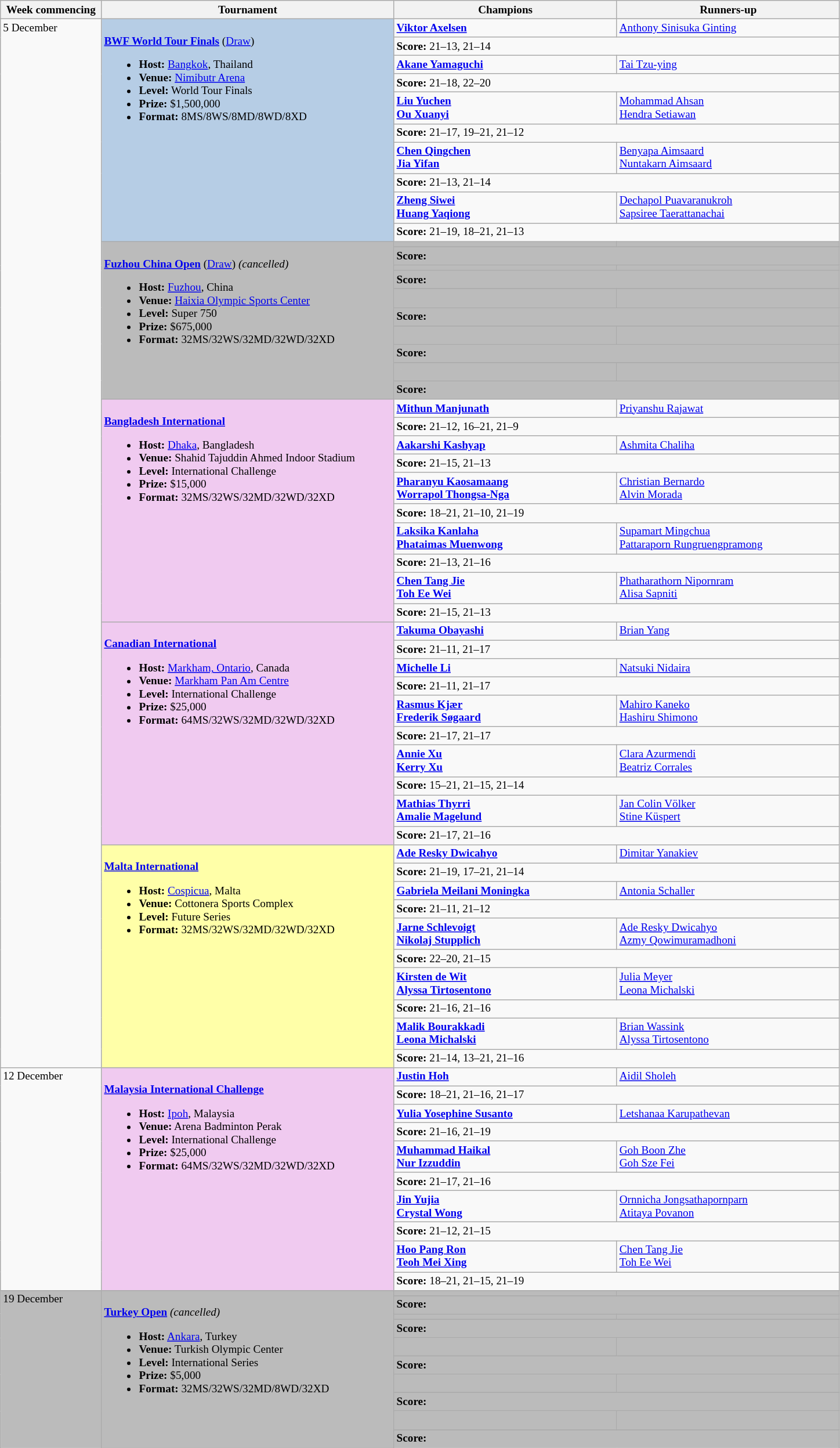<table class="wikitable" style="font-size:80%">
<tr>
<th width="110">Week commencing</th>
<th width="330">Tournament</th>
<th width="250">Champions</th>
<th width="250">Runners-up</th>
</tr>
<tr valign="top">
<td rowspan="50">5 December</td>
<td style="background:#B6CDE5;" rowspan="10"><br><strong><a href='#'>BWF World Tour Finals</a></strong> (<a href='#'>Draw</a>)<ul><li><strong>Host:</strong> <a href='#'>Bangkok</a>, Thailand</li><li><strong>Venue:</strong> <a href='#'>Nimibutr Arena</a></li><li><strong>Level:</strong> World Tour Finals</li><li><strong>Prize:</strong> $1,500,000</li><li><strong>Format:</strong> 8MS/8WS/8MD/8WD/8XD</li></ul></td>
<td><strong> <a href='#'>Viktor Axelsen</a></strong></td>
<td> <a href='#'>Anthony Sinisuka Ginting</a></td>
</tr>
<tr>
<td colspan="2"><strong>Score:</strong> 21–13, 21–14</td>
</tr>
<tr valign="top">
<td><strong> <a href='#'>Akane Yamaguchi</a></strong></td>
<td> <a href='#'>Tai Tzu-ying</a></td>
</tr>
<tr>
<td colspan="2"><strong>Score:</strong> 21–18, 22–20</td>
</tr>
<tr valign="top">
<td><strong> <a href='#'>Liu Yuchen</a><br> <a href='#'>Ou Xuanyi</a></strong></td>
<td> <a href='#'>Mohammad Ahsan</a><br> <a href='#'>Hendra Setiawan</a></td>
</tr>
<tr>
<td colspan="2"><strong>Score:</strong> 21–17, 19–21, 21–12</td>
</tr>
<tr valign="top">
<td><strong> <a href='#'>Chen Qingchen</a><br> <a href='#'>Jia Yifan</a></strong></td>
<td> <a href='#'>Benyapa Aimsaard</a><br> <a href='#'>Nuntakarn Aimsaard</a></td>
</tr>
<tr>
<td colspan="2"><strong>Score:</strong> 21–13, 21–14</td>
</tr>
<tr valign="top">
<td><strong> <a href='#'>Zheng Siwei</a><br> <a href='#'>Huang Yaqiong</a></strong></td>
<td> <a href='#'>Dechapol Puavaranukroh</a><br> <a href='#'>Sapsiree Taerattanachai</a></td>
</tr>
<tr>
<td colspan="2"><strong>Score:</strong> 21–19, 18–21, 21–13</td>
</tr>
<tr valign="top">
<td bgcolor="#BBBBBB" rowspan="10"><br><strong><a href='#'>Fuzhou China Open</a></strong> (<a href='#'>Draw</a>) <em>(cancelled)</em><ul><li><strong>Host:</strong> <a href='#'>Fuzhou</a>, China</li><li><strong>Venue:</strong> <a href='#'>Haixia Olympic Sports Center</a></li><li><strong>Level:</strong> Super 750</li><li><strong>Prize:</strong> $675,000</li><li><strong>Format:</strong> 32MS/32WS/32MD/32WD/32XD</li></ul></td>
<td bgcolor="#BBBBBB"><strong> </strong></td>
<td bgcolor="#BBBBBB"></td>
</tr>
<tr bgcolor="#BBBBBB">
<td colspan="2"><strong>Score:</strong></td>
</tr>
<tr valign="top" bgcolor="#BBBBBB">
<td><strong> </strong></td>
<td></td>
</tr>
<tr bgcolor="#BBBBBB">
<td colspan="2"><strong>Score:</strong></td>
</tr>
<tr valign="top" bgcolor="#BBBBBB">
<td><strong> <br> </strong></td>
<td> <br></td>
</tr>
<tr bgcolor="#BBBBBB">
<td colspan="2"><strong>Score:</strong></td>
</tr>
<tr valign="top" bgcolor="#BBBBBB">
<td><strong> <br> </strong></td>
<td> <br></td>
</tr>
<tr bgcolor="#BBBBBB">
<td colspan="2"><strong>Score:</strong></td>
</tr>
<tr valign="top" bgcolor="#BBBBBB">
<td><strong> <br> </strong></td>
<td> <br></td>
</tr>
<tr bgcolor="#BBBBBB">
<td colspan="2"><strong>Score:</strong></td>
</tr>
<tr valign="top">
<td bgcolor="#F0CAF0" rowspan="10"><br><strong><a href='#'>Bangladesh International</a></strong><ul><li><strong>Host:</strong> <a href='#'>Dhaka</a>, Bangladesh</li><li><strong>Venue:</strong> Shahid Tajuddin Ahmed Indoor Stadium</li><li><strong>Level:</strong> International Challenge</li><li><strong>Prize:</strong> $15,000</li><li><strong>Format:</strong> 32MS/32WS/32MD/32WD/32XD</li></ul></td>
<td><strong> <a href='#'>Mithun Manjunath</a></strong></td>
<td> <a href='#'>Priyanshu Rajawat</a></td>
</tr>
<tr>
<td colspan="2"><strong>Score:</strong> 21–12, 16–21, 21–9</td>
</tr>
<tr valign="top">
<td><strong> <a href='#'>Aakarshi Kashyap</a></strong></td>
<td> <a href='#'>Ashmita Chaliha</a></td>
</tr>
<tr>
<td colspan="2"><strong>Score:</strong> 21–15, 21–13</td>
</tr>
<tr valign="top">
<td><strong> <a href='#'>Pharanyu Kaosamaang</a><br> <a href='#'>Worrapol Thongsa-Nga</a></strong></td>
<td> <a href='#'>Christian Bernardo</a><br> <a href='#'>Alvin Morada</a></td>
</tr>
<tr>
<td colspan="2"><strong>Score:</strong> 18–21, 21–10, 21–19</td>
</tr>
<tr valign="top">
<td><strong> <a href='#'>Laksika Kanlaha</a><br> <a href='#'>Phataimas Muenwong</a></strong></td>
<td> <a href='#'>Supamart Mingchua</a><br> <a href='#'>Pattaraporn Rungruengpramong</a></td>
</tr>
<tr>
<td colspan="2"><strong>Score:</strong> 21–13, 21–16</td>
</tr>
<tr valign="top">
<td><strong> <a href='#'>Chen Tang Jie</a><br> <a href='#'>Toh Ee Wei</a></strong></td>
<td> <a href='#'>Phatharathorn Nipornram</a><br> <a href='#'>Alisa Sapniti</a></td>
</tr>
<tr>
<td colspan="2"><strong>Score:</strong> 21–15, 21–13</td>
</tr>
<tr valign="top">
<td bgcolor="#F0CAF0" rowspan="10"><br><strong><a href='#'>Canadian International</a></strong><ul><li><strong>Host:</strong> <a href='#'>Markham, Ontario</a>, Canada</li><li><strong>Venue:</strong> <a href='#'>Markham Pan Am Centre</a></li><li><strong>Level:</strong> International Challenge</li><li><strong>Prize:</strong> $25,000</li><li><strong>Format:</strong> 64MS/32WS/32MD/32WD/32XD</li></ul></td>
<td><strong> <a href='#'>Takuma Obayashi</a></strong></td>
<td> <a href='#'>Brian Yang</a></td>
</tr>
<tr>
<td colspan="2"><strong>Score:</strong> 21–11, 21–17</td>
</tr>
<tr valign="top">
<td><strong> <a href='#'>Michelle Li</a></strong></td>
<td> <a href='#'>Natsuki Nidaira</a></td>
</tr>
<tr>
<td colspan="2"><strong>Score:</strong> 21–11, 21–17</td>
</tr>
<tr valign="top">
<td><strong> <a href='#'>Rasmus Kjær</a><br> <a href='#'>Frederik Søgaard</a></strong></td>
<td> <a href='#'>Mahiro Kaneko</a><br> <a href='#'>Hashiru Shimono</a></td>
</tr>
<tr>
<td colspan="2"><strong>Score:</strong> 21–17, 21–17</td>
</tr>
<tr valign="top">
<td><strong> <a href='#'>Annie Xu</a><br> <a href='#'>Kerry Xu</a></strong></td>
<td> <a href='#'>Clara Azurmendi</a><br> <a href='#'>Beatriz Corrales</a></td>
</tr>
<tr>
<td colspan="2"><strong>Score:</strong> 15–21, 21–15, 21–14</td>
</tr>
<tr valign="top">
<td><strong> <a href='#'>Mathias Thyrri</a><br> <a href='#'>Amalie Magelund</a></strong></td>
<td> <a href='#'>Jan Colin Völker</a><br> <a href='#'>Stine Küspert</a></td>
</tr>
<tr>
<td colspan="2"><strong>Score:</strong> 21–17, 21–16</td>
</tr>
<tr valign="top">
<td bgcolor="#FFFFA8" rowspan="10"><br><strong><a href='#'>Malta International</a></strong><ul><li><strong>Host:</strong> <a href='#'>Cospicua</a>, Malta</li><li><strong>Venue:</strong> Cottonera Sports Complex</li><li><strong>Level:</strong> Future Series</li><li><strong>Format:</strong> 32MS/32WS/32MD/32WD/32XD</li></ul></td>
<td><strong> <a href='#'>Ade Resky Dwicahyo</a></strong></td>
<td> <a href='#'>Dimitar Yanakiev</a></td>
</tr>
<tr>
<td colspan="2"><strong>Score:</strong> 21–19, 17–21, 21–14</td>
</tr>
<tr valign="top">
<td><strong> <a href='#'>Gabriela Meilani Moningka</a></strong></td>
<td> <a href='#'>Antonia Schaller</a></td>
</tr>
<tr>
<td colspan="2"><strong>Score:</strong> 21–11, 21–12</td>
</tr>
<tr valign="top">
<td><strong> <a href='#'>Jarne Schlevoigt</a><br> <a href='#'>Nikolaj Stupplich</a></strong></td>
<td> <a href='#'>Ade Resky Dwicahyo</a><br> <a href='#'>Azmy Qowimuramadhoni</a></td>
</tr>
<tr>
<td colspan="2"><strong>Score:</strong> 22–20, 21–15</td>
</tr>
<tr valign="top">
<td><strong> <a href='#'>Kirsten de Wit</a><br> <a href='#'>Alyssa Tirtosentono</a></strong></td>
<td> <a href='#'>Julia Meyer</a><br> <a href='#'>Leona Michalski</a></td>
</tr>
<tr>
<td colspan="2"><strong>Score:</strong> 21–16, 21–16</td>
</tr>
<tr valign="top">
<td><strong> <a href='#'>Malik Bourakkadi</a><br> <a href='#'>Leona Michalski</a></strong></td>
<td> <a href='#'>Brian Wassink</a><br> <a href='#'>Alyssa Tirtosentono</a></td>
</tr>
<tr>
<td colspan="2"><strong>Score:</strong> 21–14, 13–21, 21–16</td>
</tr>
<tr valign=top>
<td rowspan=10>12 December</td>
<td bgcolor="#F0CAF0" rowspan="10"><br><strong><a href='#'>Malaysia International Challenge</a></strong><ul><li><strong>Host:</strong> <a href='#'>Ipoh</a>, Malaysia</li><li><strong>Venue:</strong> Arena Badminton Perak</li><li><strong>Level:</strong> International Challenge</li><li><strong>Prize:</strong> $25,000</li><li><strong>Format:</strong> 64MS/32WS/32MD/32WD/32XD</li></ul></td>
<td><strong> <a href='#'>Justin Hoh</a></strong></td>
<td> <a href='#'>Aidil Sholeh</a></td>
</tr>
<tr>
<td colspan="2"><strong>Score:</strong> 18–21, 21–16, 21–17</td>
</tr>
<tr valign="top">
<td><strong> <a href='#'>Yulia Yosephine Susanto</a></strong></td>
<td> <a href='#'>Letshanaa Karupathevan</a></td>
</tr>
<tr>
<td colspan="2"><strong>Score:</strong> 21–16, 21–19</td>
</tr>
<tr valign="top">
<td><strong> <a href='#'>Muhammad Haikal</a><br> <a href='#'>Nur Izzuddin</a></strong></td>
<td> <a href='#'>Goh Boon Zhe</a><br> <a href='#'>Goh Sze Fei</a></td>
</tr>
<tr>
<td colspan="2"><strong>Score:</strong> 21–17, 21–16</td>
</tr>
<tr valign="top">
<td><strong> <a href='#'>Jin Yujia</a><br> <a href='#'>Crystal Wong</a></strong></td>
<td> <a href='#'>Ornnicha Jongsathapornparn</a><br> <a href='#'>Atitaya Povanon</a></td>
</tr>
<tr>
<td colspan="2"><strong>Score:</strong> 21–12, 21–15</td>
</tr>
<tr valign="top">
<td><strong> <a href='#'>Hoo Pang Ron</a><br> <a href='#'>Teoh Mei Xing</a></strong></td>
<td> <a href='#'>Chen Tang Jie</a><br> <a href='#'>Toh Ee Wei</a></td>
</tr>
<tr>
<td colspan="2"><strong>Score:</strong> 18–21, 21–15, 21–19</td>
</tr>
<tr valign="top" bgcolor="#BBBBBB">
<td rowspan=10>19 December</td>
<td bgcolor="#BBBBBB" rowspan="10"><br><strong><a href='#'>Turkey Open</a></strong> <em>(cancelled)</em><ul><li><strong>Host:</strong> <a href='#'>Ankara</a>, Turkey</li><li><strong>Venue:</strong> Turkish Olympic Center</li><li><strong>Level:</strong> International Series</li><li><strong>Prize:</strong> $5,000</li><li><strong>Format:</strong> 32MS/32WS/32MD/8WD/32XD</li></ul></td>
<td><strong> </strong></td>
<td></td>
</tr>
<tr bgcolor="#BBBBBB">
<td colspan="2"><strong>Score:</strong></td>
</tr>
<tr valign="top" bgcolor="#BBBBBB">
<td><strong> </strong></td>
<td></td>
</tr>
<tr bgcolor="#BBBBBB">
<td colspan="2"><strong>Score:</strong></td>
</tr>
<tr valign="top" bgcolor="#BBBBBB">
<td><strong> <br> </strong></td>
<td> <br></td>
</tr>
<tr bgcolor="#BBBBBB">
<td colspan="2"><strong>Score:</strong></td>
</tr>
<tr valign="top" bgcolor="#BBBBBB">
<td><strong> <br> </strong></td>
<td> <br></td>
</tr>
<tr bgcolor="#BBBBBB">
<td colspan="2"><strong>Score:</strong></td>
</tr>
<tr valign="top" bgcolor="#BBBBBB">
<td><strong> <br> </strong></td>
<td> <br></td>
</tr>
<tr bgcolor="#BBBBBB">
<td colspan="2"><strong>Score:</strong></td>
</tr>
</table>
